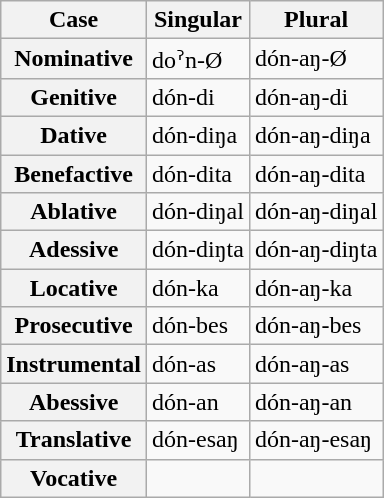<table class="wikitable">
<tr>
<th>Case</th>
<th>Singular</th>
<th>Plural</th>
</tr>
<tr>
<th>Nominative</th>
<td>doˀn-Ø</td>
<td>dón-aŋ-Ø</td>
</tr>
<tr>
<th>Genitive</th>
<td>dón-di</td>
<td>dón-aŋ-di</td>
</tr>
<tr>
<th>Dative</th>
<td>dón-diŋa</td>
<td>dón-aŋ-diŋa</td>
</tr>
<tr>
<th>Benefactive</th>
<td>dón-dita</td>
<td>dón-aŋ-dita</td>
</tr>
<tr>
<th>Ablative</th>
<td>dón-diŋal</td>
<td>dón-aŋ-diŋal</td>
</tr>
<tr>
<th>Adessive</th>
<td>dón-diŋta</td>
<td>dón-aŋ-diŋta</td>
</tr>
<tr>
<th>Locative</th>
<td>dón-ka</td>
<td>dón-aŋ-ka</td>
</tr>
<tr>
<th>Prosecutive</th>
<td>dón-bes</td>
<td>dón-aŋ-bes</td>
</tr>
<tr>
<th>Instrumental</th>
<td>dón-as</td>
<td>dón-aŋ-as</td>
</tr>
<tr>
<th>Abessive</th>
<td>dón-an</td>
<td>dón-aŋ-an</td>
</tr>
<tr>
<th>Translative</th>
<td>dón-esaŋ</td>
<td>dón-aŋ-esaŋ</td>
</tr>
<tr>
<th>Vocative</th>
<td></td>
<td></td>
</tr>
</table>
